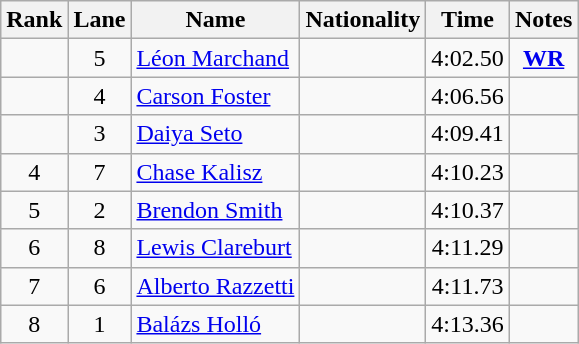<table class="wikitable sortable" style="text-align:center">
<tr>
<th>Rank</th>
<th>Lane</th>
<th>Name</th>
<th>Nationality</th>
<th>Time</th>
<th>Notes</th>
</tr>
<tr>
<td></td>
<td>5</td>
<td align=left><a href='#'>Léon Marchand</a></td>
<td align=left></td>
<td>4:02.50</td>
<td><strong><a href='#'>WR</a></strong></td>
</tr>
<tr>
<td></td>
<td>4</td>
<td align=left><a href='#'>Carson Foster</a></td>
<td align=left></td>
<td>4:06.56</td>
<td></td>
</tr>
<tr>
<td></td>
<td>3</td>
<td align=left><a href='#'>Daiya Seto</a></td>
<td align=left></td>
<td>4:09.41</td>
<td></td>
</tr>
<tr>
<td>4</td>
<td>7</td>
<td align=left><a href='#'>Chase Kalisz</a></td>
<td align=left></td>
<td>4:10.23</td>
<td></td>
</tr>
<tr>
<td>5</td>
<td>2</td>
<td align=left><a href='#'>Brendon Smith</a></td>
<td align=left></td>
<td>4:10.37</td>
<td></td>
</tr>
<tr>
<td>6</td>
<td>8</td>
<td align=left><a href='#'>Lewis Clareburt</a></td>
<td align=left></td>
<td>4:11.29</td>
<td></td>
</tr>
<tr>
<td>7</td>
<td>6</td>
<td align=left><a href='#'>Alberto Razzetti</a></td>
<td align=left></td>
<td>4:11.73</td>
<td></td>
</tr>
<tr>
<td>8</td>
<td>1</td>
<td align=left><a href='#'>Balázs Holló</a></td>
<td align=left></td>
<td>4:13.36</td>
<td></td>
</tr>
</table>
